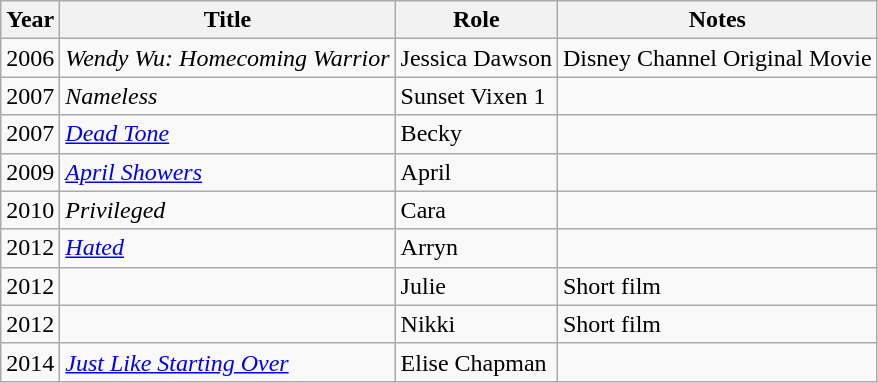<table class="wikitable sortable">
<tr>
<th>Year</th>
<th>Title</th>
<th>Role</th>
<th class="unsortable">Notes</th>
</tr>
<tr>
<td>2006</td>
<td><em>Wendy Wu: Homecoming Warrior</em></td>
<td>Jessica Dawson</td>
<td>Disney Channel Original Movie</td>
</tr>
<tr>
<td>2007</td>
<td><em>Nameless</em></td>
<td>Sunset Vixen 1</td>
</tr>
<tr>
<td>2007</td>
<td><em><a href='#'>Dead Tone</a></em></td>
<td>Becky</td>
<td></td>
</tr>
<tr>
<td>2009</td>
<td><em><a href='#'>April Showers</a></em></td>
<td>April</td>
<td></td>
</tr>
<tr>
<td>2010</td>
<td><em>Privileged</em></td>
<td>Cara</td>
<td></td>
</tr>
<tr>
<td>2012</td>
<td><em><a href='#'>Hated</a></em></td>
<td>Arryn</td>
<td></td>
</tr>
<tr>
<td>2012</td>
<td><em></em></td>
<td>Julie</td>
<td>Short film</td>
</tr>
<tr>
<td>2012</td>
<td><em></em></td>
<td>Nikki</td>
<td>Short film</td>
</tr>
<tr>
<td>2014</td>
<td><em><a href='#'>Just Like Starting Over</a></em></td>
<td>Elise Chapman</td>
<td></td>
</tr>
</table>
